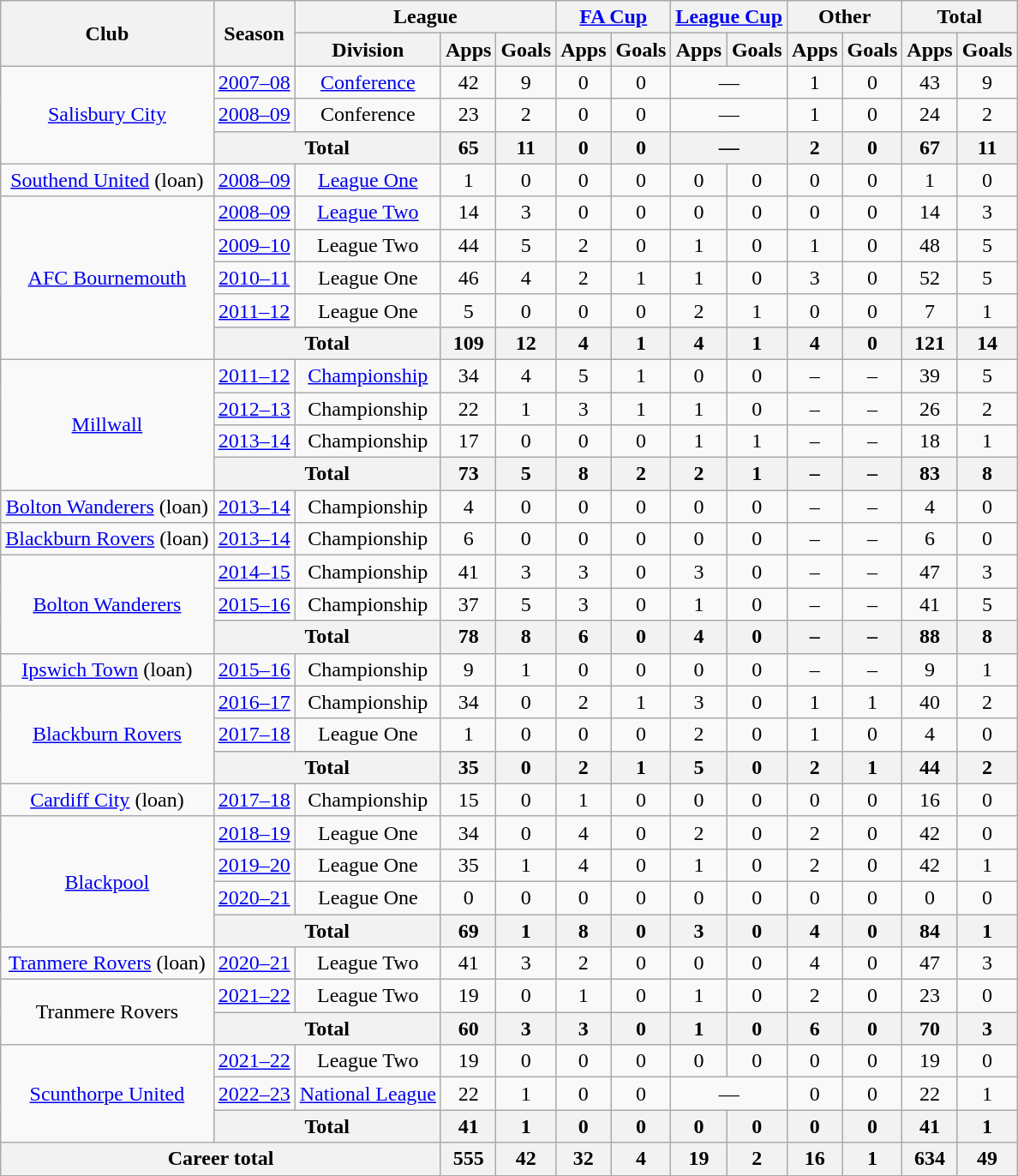<table class="wikitable" style="text-align: center;">
<tr>
<th rowspan="2">Club</th>
<th rowspan="2">Season</th>
<th colspan="3">League</th>
<th colspan="2"><a href='#'>FA Cup</a></th>
<th colspan="2"><a href='#'>League Cup</a></th>
<th colspan="2">Other</th>
<th colspan="2">Total</th>
</tr>
<tr>
<th>Division</th>
<th>Apps</th>
<th>Goals</th>
<th>Apps</th>
<th>Goals</th>
<th>Apps</th>
<th>Goals</th>
<th>Apps</th>
<th>Goals</th>
<th>Apps</th>
<th>Goals</th>
</tr>
<tr>
<td rowspan="3" valign="center"><a href='#'>Salisbury City</a></td>
<td><a href='#'>2007–08</a></td>
<td><a href='#'>Conference</a></td>
<td>42</td>
<td>9</td>
<td>0</td>
<td>0</td>
<td colspan="2">—</td>
<td>1</td>
<td>0</td>
<td>43</td>
<td>9</td>
</tr>
<tr>
<td><a href='#'>2008–09</a></td>
<td>Conference</td>
<td>23</td>
<td>2</td>
<td>0</td>
<td>0</td>
<td colspan="2">—</td>
<td>1</td>
<td>0</td>
<td>24</td>
<td>2</td>
</tr>
<tr>
<th colspan="2">Total</th>
<th>65</th>
<th>11</th>
<th>0</th>
<th>0</th>
<th colspan="2">—</th>
<th>2</th>
<th>0</th>
<th>67</th>
<th>11</th>
</tr>
<tr>
<td><a href='#'>Southend United</a> (loan)</td>
<td><a href='#'>2008–09</a></td>
<td><a href='#'>League One</a></td>
<td>1</td>
<td>0</td>
<td>0</td>
<td>0</td>
<td>0</td>
<td>0</td>
<td>0</td>
<td>0</td>
<td>1</td>
<td>0</td>
</tr>
<tr>
<td rowspan="5" valign="center"><a href='#'>AFC Bournemouth</a></td>
<td><a href='#'>2008–09</a></td>
<td><a href='#'>League Two</a></td>
<td>14</td>
<td>3</td>
<td>0</td>
<td>0</td>
<td>0</td>
<td>0</td>
<td>0</td>
<td>0</td>
<td>14</td>
<td>3</td>
</tr>
<tr>
<td><a href='#'>2009–10</a></td>
<td>League Two</td>
<td>44</td>
<td>5</td>
<td>2</td>
<td>0</td>
<td>1</td>
<td>0</td>
<td>1</td>
<td>0</td>
<td>48</td>
<td>5</td>
</tr>
<tr>
<td><a href='#'>2010–11</a></td>
<td>League One</td>
<td>46</td>
<td>4</td>
<td>2</td>
<td>1</td>
<td>1</td>
<td>0</td>
<td>3</td>
<td>0</td>
<td>52</td>
<td>5</td>
</tr>
<tr>
<td><a href='#'>2011–12</a></td>
<td>League One</td>
<td>5</td>
<td>0</td>
<td>0</td>
<td>0</td>
<td>2</td>
<td>1</td>
<td>0</td>
<td>0</td>
<td>7</td>
<td>1</td>
</tr>
<tr>
<th colspan="2">Total</th>
<th>109</th>
<th>12</th>
<th>4</th>
<th>1</th>
<th>4</th>
<th>1</th>
<th>4</th>
<th>0</th>
<th>121</th>
<th>14</th>
</tr>
<tr>
<td rowspan="4" valign="center"><a href='#'>Millwall</a></td>
<td><a href='#'>2011–12</a></td>
<td><a href='#'>Championship</a></td>
<td>34</td>
<td>4</td>
<td>5</td>
<td>1</td>
<td>0</td>
<td>0</td>
<td>–</td>
<td>–</td>
<td>39</td>
<td>5</td>
</tr>
<tr>
<td><a href='#'>2012–13</a></td>
<td>Championship</td>
<td>22</td>
<td>1</td>
<td>3</td>
<td>1</td>
<td>1</td>
<td>0</td>
<td>–</td>
<td>–</td>
<td>26</td>
<td>2</td>
</tr>
<tr>
<td><a href='#'>2013–14</a></td>
<td>Championship</td>
<td>17</td>
<td>0</td>
<td>0</td>
<td>0</td>
<td>1</td>
<td>1</td>
<td>–</td>
<td>–</td>
<td>18</td>
<td>1</td>
</tr>
<tr>
<th colspan="2">Total</th>
<th>73</th>
<th>5</th>
<th>8</th>
<th>2</th>
<th>2</th>
<th>1</th>
<th>–</th>
<th>–</th>
<th>83</th>
<th>8</th>
</tr>
<tr>
<td><a href='#'>Bolton Wanderers</a> (loan)</td>
<td><a href='#'>2013–14</a></td>
<td>Championship</td>
<td>4</td>
<td>0</td>
<td>0</td>
<td>0</td>
<td>0</td>
<td>0</td>
<td>–</td>
<td>–</td>
<td>4</td>
<td>0</td>
</tr>
<tr>
<td><a href='#'>Blackburn Rovers</a> (loan)</td>
<td><a href='#'>2013–14</a></td>
<td>Championship</td>
<td>6</td>
<td>0</td>
<td>0</td>
<td>0</td>
<td>0</td>
<td>0</td>
<td>–</td>
<td>–</td>
<td>6</td>
<td>0</td>
</tr>
<tr>
<td rowspan="3" valign="center"><a href='#'>Bolton Wanderers</a></td>
<td><a href='#'>2014–15</a></td>
<td>Championship</td>
<td>41</td>
<td>3</td>
<td>3</td>
<td>0</td>
<td>3</td>
<td>0</td>
<td>–</td>
<td>–</td>
<td>47</td>
<td>3</td>
</tr>
<tr>
<td><a href='#'>2015–16</a></td>
<td>Championship</td>
<td>37</td>
<td>5</td>
<td>3</td>
<td>0</td>
<td>1</td>
<td>0</td>
<td>–</td>
<td>–</td>
<td>41</td>
<td>5</td>
</tr>
<tr>
<th colspan="2">Total</th>
<th>78</th>
<th>8</th>
<th>6</th>
<th>0</th>
<th>4</th>
<th>0</th>
<th>–</th>
<th>–</th>
<th>88</th>
<th>8</th>
</tr>
<tr>
<td><a href='#'>Ipswich Town</a> (loan)</td>
<td><a href='#'>2015–16</a></td>
<td>Championship</td>
<td>9</td>
<td>1</td>
<td>0</td>
<td>0</td>
<td>0</td>
<td>0</td>
<td>–</td>
<td>–</td>
<td>9</td>
<td>1</td>
</tr>
<tr>
<td rowspan="3" valign="center"><a href='#'>Blackburn Rovers</a></td>
<td><a href='#'>2016–17</a></td>
<td>Championship</td>
<td>34</td>
<td>0</td>
<td>2</td>
<td>1</td>
<td>3</td>
<td>0</td>
<td>1</td>
<td>1</td>
<td>40</td>
<td>2</td>
</tr>
<tr>
<td><a href='#'>2017–18</a></td>
<td>League One</td>
<td>1</td>
<td>0</td>
<td>0</td>
<td>0</td>
<td>2</td>
<td>0</td>
<td>1</td>
<td>0</td>
<td>4</td>
<td>0</td>
</tr>
<tr>
<th colspan="2">Total</th>
<th>35</th>
<th>0</th>
<th>2</th>
<th>1</th>
<th>5</th>
<th>0</th>
<th>2</th>
<th>1</th>
<th>44</th>
<th>2</th>
</tr>
<tr>
<td><a href='#'>Cardiff City</a> (loan)</td>
<td><a href='#'>2017–18</a></td>
<td>Championship</td>
<td>15</td>
<td>0</td>
<td>1</td>
<td>0</td>
<td>0</td>
<td>0</td>
<td>0</td>
<td>0</td>
<td>16</td>
<td>0</td>
</tr>
<tr>
<td rowspan=4><a href='#'>Blackpool</a></td>
<td><a href='#'>2018–19</a></td>
<td>League One</td>
<td>34</td>
<td>0</td>
<td>4</td>
<td>0</td>
<td>2</td>
<td>0</td>
<td>2</td>
<td>0</td>
<td>42</td>
<td>0</td>
</tr>
<tr>
<td><a href='#'>2019–20</a></td>
<td>League One</td>
<td>35</td>
<td>1</td>
<td>4</td>
<td>0</td>
<td>1</td>
<td>0</td>
<td>2</td>
<td>0</td>
<td>42</td>
<td>1</td>
</tr>
<tr>
<td><a href='#'>2020–21</a></td>
<td>League One</td>
<td>0</td>
<td>0</td>
<td>0</td>
<td>0</td>
<td>0</td>
<td>0</td>
<td>0</td>
<td>0</td>
<td>0</td>
<td>0</td>
</tr>
<tr>
<th colspan="2">Total</th>
<th>69</th>
<th>1</th>
<th>8</th>
<th>0</th>
<th>3</th>
<th>0</th>
<th>4</th>
<th>0</th>
<th>84</th>
<th>1</th>
</tr>
<tr>
<td><a href='#'>Tranmere Rovers</a> (loan)</td>
<td><a href='#'>2020–21</a></td>
<td>League Two</td>
<td>41</td>
<td>3</td>
<td>2</td>
<td>0</td>
<td>0</td>
<td>0</td>
<td>4</td>
<td>0</td>
<td>47</td>
<td>3</td>
</tr>
<tr>
<td rowspan="2">Tranmere Rovers</td>
<td><a href='#'>2021–22</a></td>
<td>League Two</td>
<td>19</td>
<td>0</td>
<td>1</td>
<td>0</td>
<td>1</td>
<td>0</td>
<td>2</td>
<td>0</td>
<td>23</td>
<td>0</td>
</tr>
<tr>
<th colspan="2">Total</th>
<th>60</th>
<th>3</th>
<th>3</th>
<th>0</th>
<th>1</th>
<th>0</th>
<th>6</th>
<th>0</th>
<th>70</th>
<th>3</th>
</tr>
<tr>
<td rowspan="3"><a href='#'>Scunthorpe United</a></td>
<td><a href='#'>2021–22</a></td>
<td>League Two</td>
<td>19</td>
<td>0</td>
<td>0</td>
<td>0</td>
<td>0</td>
<td>0</td>
<td>0</td>
<td>0</td>
<td>19</td>
<td>0</td>
</tr>
<tr>
<td><a href='#'>2022–23</a></td>
<td><a href='#'>National League</a></td>
<td>22</td>
<td>1</td>
<td>0</td>
<td>0</td>
<td colspan="2">—</td>
<td>0</td>
<td>0</td>
<td>22</td>
<td>1</td>
</tr>
<tr>
<th colspan="2">Total</th>
<th>41</th>
<th>1</th>
<th>0</th>
<th>0</th>
<th>0</th>
<th>0</th>
<th>0</th>
<th>0</th>
<th>41</th>
<th>1</th>
</tr>
<tr>
<th colspan="3">Career total</th>
<th>555</th>
<th>42</th>
<th>32</th>
<th>4</th>
<th>19</th>
<th>2</th>
<th>16</th>
<th>1</th>
<th>634</th>
<th>49</th>
</tr>
</table>
